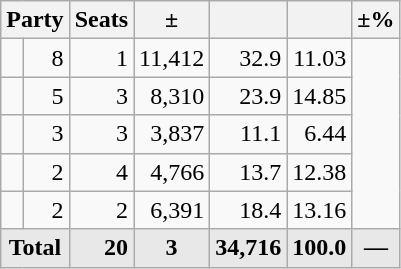<table class="wikitable sortable" border="1">
<tr>
<th colspan=2 align=center>Party</th>
<th>Seats</th>
<th>±</th>
<th></th>
<th></th>
<th>±%</th>
</tr>
<tr>
<td></td>
<td align=right>8</td>
<td align=right>1</td>
<td align=right>11,412</td>
<td align=right>32.9</td>
<td align=right>11.03</td>
</tr>
<tr>
<td></td>
<td align=right>5</td>
<td align=right>3</td>
<td align=right>8,310</td>
<td align=right>23.9</td>
<td align=right>14.85</td>
</tr>
<tr>
<td></td>
<td align=right>3</td>
<td align=right>3</td>
<td align=right>3,837</td>
<td align=right>11.1</td>
<td align=right>6.44</td>
</tr>
<tr>
<td></td>
<td align=right>2</td>
<td align=right>4</td>
<td align=right>4,766</td>
<td align=right>13.7</td>
<td align=right>12.38</td>
</tr>
<tr>
<td></td>
<td align=right>2</td>
<td align=right>2</td>
<td align=right>6,391</td>
<td align=right>18.4</td>
<td align=right>13.16</td>
</tr>
<tr style="font-weight:bold; background:rgb(232,232,232);">
<td colspan=2 align=center>Total</td>
<td align=right>20</td>
<td align=center>3</td>
<td align=right>34,716</td>
<td align=center>100.0</td>
<td align=center>—</td>
</tr>
</table>
